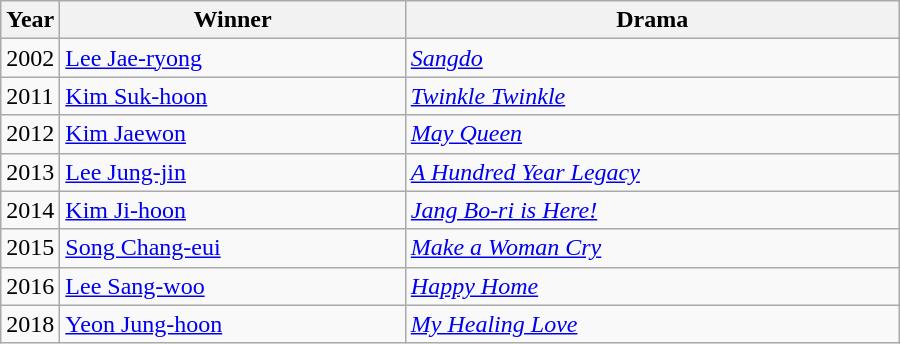<table class="wikitable" style="width:600px">
<tr>
<th width=10>Year</th>
<th>Winner</th>
<th>Drama</th>
</tr>
<tr>
<td>2002</td>
<td><a href='#'>Lee Jae-ryong</a></td>
<td><em><a href='#'>Sangdo</a></em></td>
</tr>
<tr>
<td>2011</td>
<td><a href='#'>Kim Suk-hoon</a></td>
<td><em><a href='#'>Twinkle Twinkle</a></em></td>
</tr>
<tr>
<td>2012</td>
<td><a href='#'>Kim Jaewon</a></td>
<td><em><a href='#'>May Queen</a></em></td>
</tr>
<tr>
<td>2013</td>
<td><a href='#'>Lee Jung-jin</a></td>
<td><em><a href='#'>A Hundred Year Legacy</a></em></td>
</tr>
<tr>
<td>2014</td>
<td><a href='#'>Kim Ji-hoon</a></td>
<td><em><a href='#'>Jang Bo-ri is Here!</a></em></td>
</tr>
<tr>
<td>2015</td>
<td><a href='#'>Song Chang-eui</a></td>
<td><em><a href='#'>Make a Woman Cry</a></em></td>
</tr>
<tr>
<td>2016</td>
<td><a href='#'>Lee Sang-woo</a></td>
<td><em><a href='#'>Happy Home</a></em></td>
</tr>
<tr>
<td>2018</td>
<td><a href='#'>Yeon Jung-hoon</a></td>
<td><em><a href='#'>My Healing Love</a></em></td>
</tr>
</table>
